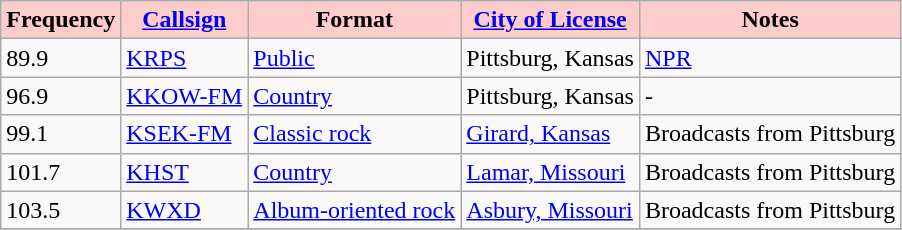<table class="wikitable">
<tr>
<th style="background:#ffcccc;"><strong>Frequency</strong></th>
<th style="background:#ffcccc;"><strong><a href='#'>Callsign</a></strong></th>
<th style="background:#ffcccc;"><strong>Format</strong></th>
<th style="background:#ffcccc;"><strong><a href='#'>City of License</a></strong></th>
<th style="background:#ffcccc;"><strong>Notes</strong></th>
</tr>
<tr>
<td>89.9</td>
<td><a href='#'>KRPS</a></td>
<td><a href='#'>Public</a></td>
<td>Pittsburg, Kansas</td>
<td><a href='#'>NPR</a></td>
</tr>
<tr>
<td>96.9</td>
<td><a href='#'>KKOW-FM</a></td>
<td><a href='#'>Country</a></td>
<td>Pittsburg, Kansas</td>
<td>-</td>
</tr>
<tr>
<td>99.1</td>
<td><a href='#'>KSEK-FM</a></td>
<td><a href='#'>Classic rock</a></td>
<td><a href='#'>Girard, Kansas</a></td>
<td>Broadcasts from Pittsburg</td>
</tr>
<tr>
<td>101.7</td>
<td><a href='#'>KHST</a></td>
<td><a href='#'>Country</a></td>
<td><a href='#'>Lamar, Missouri</a></td>
<td>Broadcasts from Pittsburg</td>
</tr>
<tr>
<td>103.5</td>
<td><a href='#'>KWXD</a></td>
<td><a href='#'>Album-oriented rock</a></td>
<td><a href='#'>Asbury, Missouri</a></td>
<td>Broadcasts from Pittsburg</td>
</tr>
<tr>
</tr>
</table>
